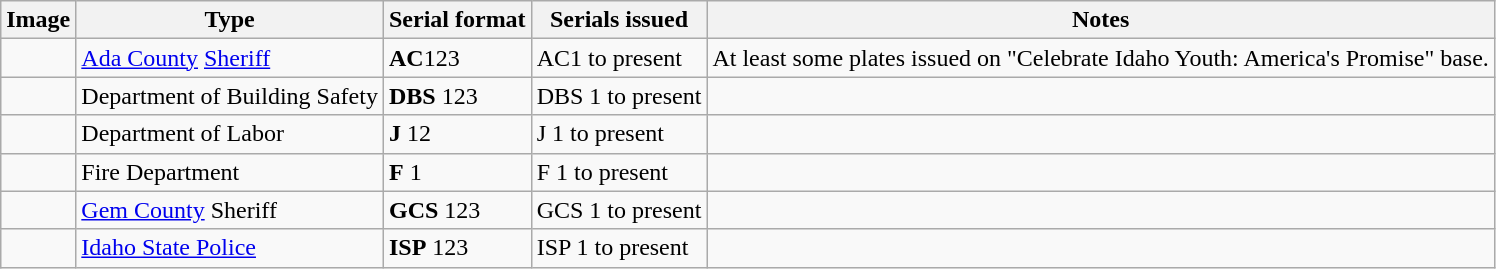<table class=wikitable>
<tr>
<th>Image</th>
<th>Type</th>
<th>Serial format</th>
<th>Serials issued</th>
<th>Notes</th>
</tr>
<tr>
<td></td>
<td><a href='#'>Ada County</a> <a href='#'>Sheriff</a></td>
<td><strong>AC</strong>123</td>
<td>AC1 to present</td>
<td>At least some plates issued on "Celebrate Idaho Youth: America's Promise" base.</td>
</tr>
<tr>
<td></td>
<td>Department of Building Safety</td>
<td><strong>DBS</strong> 123</td>
<td>DBS 1 to present</td>
<td></td>
</tr>
<tr>
<td></td>
<td>Department of Labor</td>
<td><strong>J</strong> 12</td>
<td>J 1 to present</td>
<td></td>
</tr>
<tr>
<td></td>
<td>Fire Department</td>
<td><strong>F</strong> 1</td>
<td>F 1 to present</td>
<td></td>
</tr>
<tr>
<td></td>
<td><a href='#'>Gem County</a> Sheriff</td>
<td><strong>GCS</strong> 123</td>
<td>GCS 1 to present</td>
<td></td>
</tr>
<tr>
<td></td>
<td><a href='#'>Idaho State Police</a></td>
<td><strong>ISP</strong> 123</td>
<td>ISP 1 to present</td>
<td></td>
</tr>
</table>
